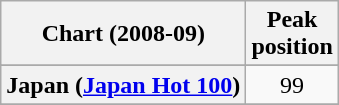<table class="wikitable sortable plainrowheaders">
<tr>
<th>Chart (2008-09)</th>
<th>Peak<br>position</th>
</tr>
<tr>
</tr>
<tr>
<th scope="row">Japan (<a href='#'>Japan Hot 100</a>)</th>
<td style="text-align:center;">99</td>
</tr>
<tr>
</tr>
</table>
